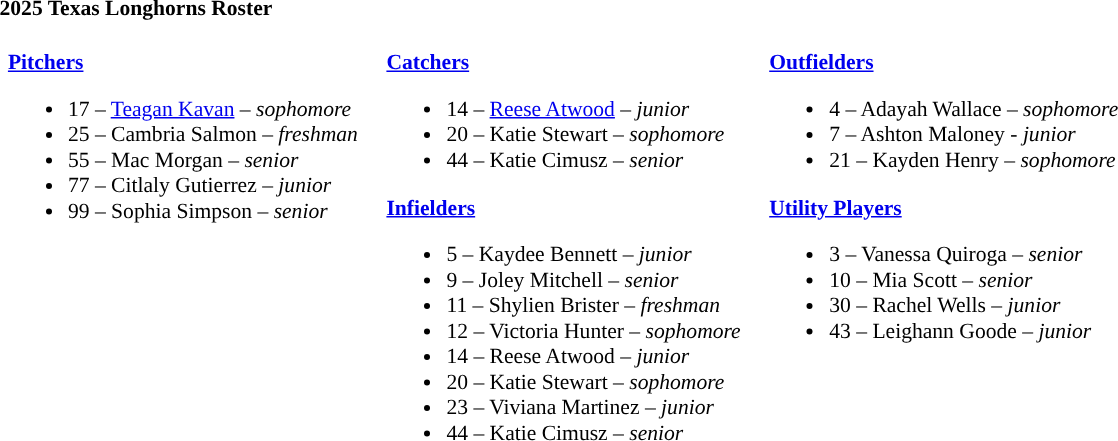<table class="toccolours" style="border-collapse:collapse; font-size:90%;">
<tr>
<td colspan="7"><strong>2025 Texas Longhorns Roster</strong></td>
</tr>
<tr>
<td width="03"> </td>
<td valign="top"><br><strong><a href='#'>Pitchers</a></strong><ul><li>17 – <a href='#'>Teagan Kavan</a> – <em>sophomore</em> </li><li>25 – Cambria Salmon – <em>freshman</em> </li><li>55 – Mac Morgan – <em>senior</em> </li><li>77 – Citlaly Gutierrez – <em>junior</em> </li><li>99 – Sophia Simpson – <em>senior</em> </li></ul></td>
<td width="15"> </td>
<td valign="top"><br><strong><a href='#'>Catchers</a></strong><ul><li>14 – <a href='#'>Reese Atwood</a> – <em>junior</em> </li><li>20 – Katie Stewart – <em>sophomore</em> </li><li>44 – Katie Cimusz  – <em>senior</em> </li></ul><strong><a href='#'>Infielders</a></strong><ul><li>5 – Kaydee Bennett – <em>junior</em> </li><li>9 – Joley Mitchell – <em>senior</em> </li><li>11 – Shylien Brister – <em>freshman</em> </li><li>12 – Victoria Hunter – <em>sophomore</em> </li><li>14 – Reese Atwood – <em>junior</em> </li><li>20 – Katie Stewart – <em>sophomore</em> </li><li>23 – Viviana Martinez – <em>junior</em> </li><li>44 – Katie Cimusz  – <em>senior</em> </li></ul></td>
<td width="15"> </td>
<td valign="top"><br><strong><a href='#'>Outfielders</a></strong><ul><li>4 – Adayah Wallace – <em>sophomore</em> </li><li>7 – Ashton Maloney - <em> junior</em> </li><li>21 – Kayden Henry – <em>sophomore</em> </li></ul><strong><a href='#'>Utility Players</a></strong><ul><li>3 – Vanessa Quiroga – <em>senior</em> </li><li>10 – Mia Scott – <em>senior</em> </li><li>30 – Rachel Wells – <em>junior</em> </li><li>43 – Leighann Goode – <em>junior</em> </li></ul></td>
<td width="25"> </td>
</tr>
</table>
